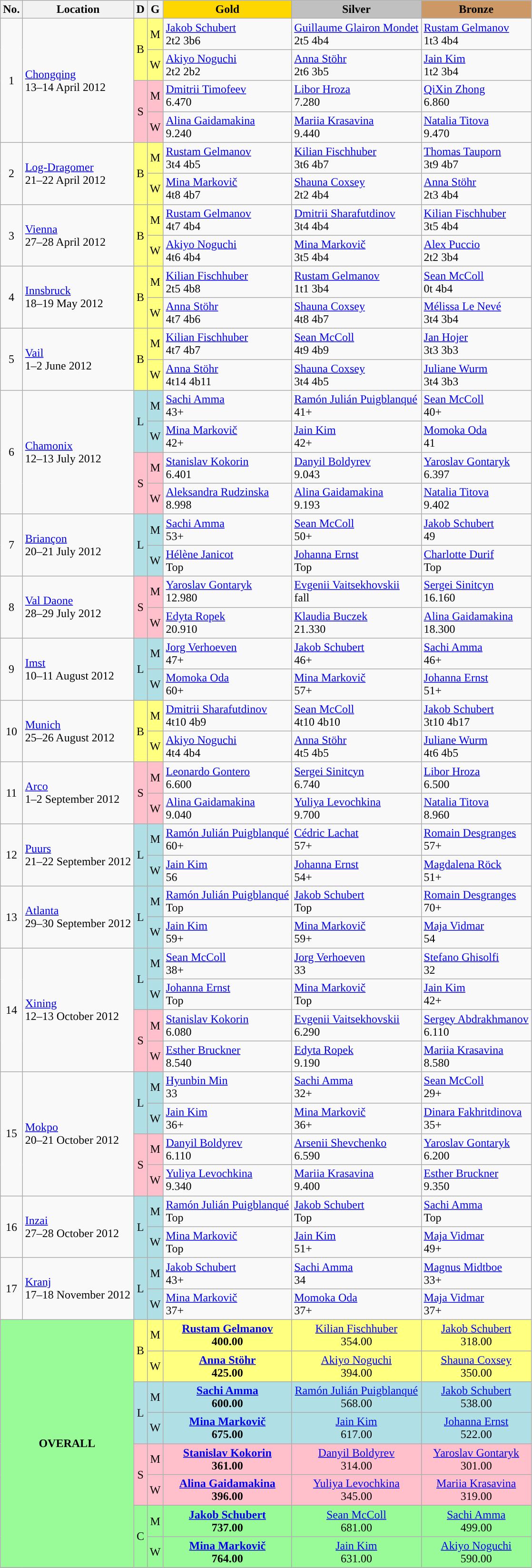<table class="wikitable sortable">
<tr>
<th>No.</th>
<th>Location</th>
<th>D</th>
<th>G</th>
<th style="background: gold">Gold</th>
<th style="background: silver">Silver</th>
<th style="background: #cc9966">Bronze</th>
</tr>
<tr>
<td rowspan=4 align="center">1</td>
<td rowspan=4> <a href='#'>Chongqing</a> <br> 13–14 April 2012</td>
<td rowspan=2  align="center" style="background: #ffff80">B</td>
<td align="center" style="background: #ffff80">M</td>
<td> <a href='#'>Jakob Schubert</a> <br> 2t2 3b6</td>
<td> <a href='#'>Guillaume Glairon Mondet</a> <br> 2t5 4b4</td>
<td> <a href='#'>Rustam Gelmanov</a> <br> 1t3 4b4</td>
</tr>
<tr>
<td align="center" style="background: #ffff80">W</td>
<td> <a href='#'>Akiyo Noguchi</a> <br> 2t2 2b2</td>
<td> <a href='#'>Anna Stöhr</a> <br> 2t6 3b5</td>
<td> <a href='#'>Jain Kim</a> <br> 1t2 3b4</td>
</tr>
<tr>
<td rowspan=2 align="center" style="background: Pink">S</td>
<td align="center" style="background: Pink">M</td>
<td> <a href='#'>Dmitrii Timofeev</a> <br> 6.470</td>
<td> <a href='#'>Libor Hroza</a> <br> 7.280</td>
<td> <a href='#'>QiXin Zhong</a> <br> 6.860</td>
</tr>
<tr>
<td align="center" style="background: Pink">W</td>
<td> <a href='#'>Alina Gaidamakina</a> <br> 9.240</td>
<td> <a href='#'>Mariia Krasavina</a> <br> 9.440</td>
<td> <a href='#'>Natalia Titova</a> <br> 9.470</td>
</tr>
<tr>
<td rowspan=2 align="center">2</td>
<td rowspan=2> <a href='#'>Log-Dragomer</a> <br> 21–22 April 2012</td>
<td rowspan=2 align="center" style="background: #ffff80">B</td>
<td align="center" style="background: #ffff80">M</td>
<td> <a href='#'>Rustam Gelmanov</a> <br> 3t4 4b5</td>
<td> <a href='#'>Kilian Fischhuber</a> <br> 3t6 4b7</td>
<td> <a href='#'>Thomas Tauporn</a> <br> 3t9 4b7</td>
</tr>
<tr>
<td align="center" style="background: #ffff80">W</td>
<td> <a href='#'>Mina Markovič</a> <br> 4t8 4b7</td>
<td> <a href='#'>Shauna Coxsey</a> <br> 2t2 4b4</td>
<td> <a href='#'>Anna Stöhr</a> <br> 2t3 4b4</td>
</tr>
<tr>
<td rowspan=2 align="center">3</td>
<td rowspan=2> <a href='#'>Vienna</a> <br> 27–28 April 2012</td>
<td rowspan=2 align="center" style="background: #ffff80">B</td>
<td align="center" style="background: #ffff80">M</td>
<td> <a href='#'>Rustam Gelmanov</a> <br> 4t7 4b4</td>
<td> <a href='#'>Dmitrii Sharafutdinov</a> <br> 3t4 4b4</td>
<td> <a href='#'>Kilian Fischhuber</a> <br> 3t5 4b4</td>
</tr>
<tr>
<td align="center" style="background: #ffff80">W</td>
<td> <a href='#'>Akiyo Noguchi</a> <br> 4t6 4b4</td>
<td> <a href='#'>Mina Markovič</a> <br> 3t5 4b4</td>
<td> <a href='#'>Alex Puccio</a> <br> 2t2 3b4</td>
</tr>
<tr>
<td rowspan=2 align="center">4</td>
<td rowspan=2> <a href='#'>Innsbruck</a> <br> 18–19 May 2012</td>
<td rowspan=2 align="center" style="background: #ffff80">B</td>
<td align="center" style="background: #ffff80">M</td>
<td> <a href='#'>Kilian Fischhuber</a> <br> 2t5 4b8</td>
<td> <a href='#'>Rustam Gelmanov</a> <br> 1t1 3b4</td>
<td> <a href='#'>Sean McColl</a> <br> 0t 4b4</td>
</tr>
<tr>
<td align="center" style="background: #ffff80">W</td>
<td> <a href='#'>Anna Stöhr</a> <br> 4t7 4b6</td>
<td> <a href='#'>Shauna Coxsey</a> <br> 4t8 4b7</td>
<td> <a href='#'>Mélissa Le Nevé</a> <br> 3t4 3b4</td>
</tr>
<tr>
<td rowspan=2 align="center">5</td>
<td rowspan=2> <a href='#'>Vail</a> <br> 1–2 June 2012</td>
<td rowspan=2 align="center" style="background: #ffff80">B</td>
<td align="center" style="background: #ffff80">M</td>
<td> <a href='#'>Kilian Fischhuber</a> <br> 4t7 4b7</td>
<td> <a href='#'>Sean McColl</a> <br> 4t9 4b9</td>
<td> <a href='#'>Jan Hojer</a> <br> 3t3 3b3</td>
</tr>
<tr>
<td align="center" style="background: #ffff80">W</td>
<td> <a href='#'>Anna Stöhr</a> <br> 4t14 4b11</td>
<td> <a href='#'>Shauna Coxsey</a> <br> 3t4 4b5</td>
<td> <a href='#'>Juliane Wurm</a> <br> 3t4 3b3</td>
</tr>
<tr>
<td rowspan=4 align="center">6</td>
<td rowspan=4> <a href='#'>Chamonix</a> <br> 12–13 July 2012</td>
<td rowspan=2 align="center" style="background: PowderBlue">L</td>
<td align="center" style="background: PowderBlue">M</td>
<td> <a href='#'>Sachi Amma</a> <br> 43+</td>
<td> <a href='#'>Ramón Julián Puigblanqué</a> <br> 41+</td>
<td> <a href='#'>Sean McColl</a> <br> 40+</td>
</tr>
<tr>
<td align="center" style="background: PowderBlue">W</td>
<td> <a href='#'>Mina Markovič</a> <br> 42+</td>
<td> <a href='#'>Jain Kim</a> <br> 42+</td>
<td> <a href='#'>Momoka Oda</a> <br> 41</td>
</tr>
<tr>
<td rowspan=2 align="center" style="background: Pink">S</td>
<td align="center" style="background: Pink">M</td>
<td> <a href='#'>Stanislav Kokorin</a> <br> 6.401</td>
<td> <a href='#'>Danyil Boldyrev</a> <br> 9.043</td>
<td> <a href='#'>Yaroslav Gontaryk</a> <br> 6.397</td>
</tr>
<tr>
<td align="center" style="background: Pink">W</td>
<td> <a href='#'>Aleksandra Rudzinska</a> <br> 8.998</td>
<td> <a href='#'>Alina Gaidamakina</a> <br> 9.193</td>
<td> <a href='#'>Natalia Titova</a> <br> 9.402</td>
</tr>
<tr>
<td rowspan=2 align="center">7</td>
<td rowspan=2> <a href='#'>Briançon</a> <br> 20–21 July 2012</td>
<td rowspan=2 align="center" style="background: PowderBlue">L</td>
<td align="center" style="background: PowderBlue">M</td>
<td> <a href='#'>Sachi Amma</a> <br> 53+</td>
<td> <a href='#'>Sean McColl</a> <br> 50+</td>
<td> <a href='#'>Jakob Schubert</a> <br> 49</td>
</tr>
<tr>
<td align="center" style="background: PowderBlue">W</td>
<td> <a href='#'>Hélène Janicot</a> <br> Top</td>
<td> <a href='#'>Johanna Ernst</a> <br> Top</td>
<td> <a href='#'>Charlotte Durif</a> <br> Top</td>
</tr>
<tr>
<td rowspan=2 align="center">8</td>
<td rowspan=2> <a href='#'>Val Daone</a> <br> 28–29 July 2012</td>
<td rowspan=2 align="center" style="background: Pink">S</td>
<td align="center" style="background: Pink">M</td>
<td> <a href='#'>Yaroslav Gontaryk</a> <br> 12.980</td>
<td> <a href='#'>Evgenii Vaitsekhovskii</a> <br> fall</td>
<td> <a href='#'>Sergei Sinitcyn</a> <br> 16.160</td>
</tr>
<tr>
<td align="center" style="background: Pink">W</td>
<td> <a href='#'>Edyta Ropek</a> <br> 20.910</td>
<td> <a href='#'>Klaudia Buczek</a> <br> 21.330</td>
<td> <a href='#'>Alina Gaidamakina</a> <br> 18.300</td>
</tr>
<tr>
<td rowspan=2  align="center">9</td>
<td rowspan=2> <a href='#'>Imst</a> <br> 10–11 August 2012</td>
<td rowspan=2 align="center" style="background: PowderBlue">L</td>
<td align="center" style="background: PowderBlue">M</td>
<td> <a href='#'>Jorg Verhoeven</a> <br> 47+</td>
<td> <a href='#'>Jakob Schubert</a> <br> 46+</td>
<td> <a href='#'>Sachi Amma</a> <br> 46+</td>
</tr>
<tr>
<td align="center" style="background: PowderBlue">W</td>
<td> <a href='#'>Momoka Oda</a> <br> 60+</td>
<td> <a href='#'>Mina Markovič</a> <br> 57+</td>
<td> <a href='#'>Johanna Ernst</a> <br> 51+</td>
</tr>
<tr>
<td rowspan=2 align="center">10</td>
<td rowspan=2> <a href='#'>Munich</a> <br> 25–26 August 2012</td>
<td rowspan=2 align="center" style="background: #ffff80">B</td>
<td align="center" style="background: #ffff80">M</td>
<td> <a href='#'>Dmitrii Sharafutdinov</a> <br> 4t10 4b9</td>
<td> <a href='#'>Sean McColl</a> <br> 4t10 4b10</td>
<td> <a href='#'>Jakob Schubert</a> <br> 3t10 4b17</td>
</tr>
<tr>
<td align="center" style="background: #ffff80">W</td>
<td> <a href='#'>Akiyo Noguchi</a> <br> 4t4 4b4</td>
<td> <a href='#'>Anna Stöhr</a> <br> 4t5 4b5</td>
<td> <a href='#'>Juliane Wurm</a> <br> 4t6 4b5</td>
</tr>
<tr>
<td rowspan=2 align="center">11</td>
<td rowspan=2> <a href='#'>Arco</a> <br> 1–2 September 2012</td>
<td rowspan=2 align="center" style="background: Pink">S</td>
<td align="center" style="background: Pink">M</td>
<td> <a href='#'>Leonardo Gontero</a> <br> 6.600</td>
<td> <a href='#'>Sergei Sinitcyn</a> <br> 6.740</td>
<td> <a href='#'>Libor Hroza</a> <br> 6.500</td>
</tr>
<tr>
<td align="center" style="background: Pink">W</td>
<td> <a href='#'>Alina Gaidamakina</a> <br> 9.040</td>
<td> <a href='#'>Yuliya Levochkina</a> <br> 9.700</td>
<td> <a href='#'>Natalia Titova</a> <br> 8.960</td>
</tr>
<tr>
<td rowspan=2 align="center">12</td>
<td rowspan=2> <a href='#'>Puurs</a> <br> 21–22 September 2012</td>
<td rowspan=2 align="center" style="background: PowderBlue">L</td>
<td align="center" style="background: PowderBlue">M</td>
<td> <a href='#'>Ramón Julián Puigblanqué</a> <br> 60+</td>
<td> <a href='#'>Cédric Lachat</a> <br> 57+</td>
<td> <a href='#'>Romain Desgranges</a> <br> 57+</td>
</tr>
<tr>
<td align="center" style="background: PowderBlue">W</td>
<td> <a href='#'>Jain Kim</a> <br> 56</td>
<td> <a href='#'>Johanna Ernst</a> <br> 54+</td>
<td> <a href='#'>Magdalena Röck</a> <br> 51+</td>
</tr>
<tr>
<td rowspan=2 align="center">13</td>
<td rowspan=2> <a href='#'>Atlanta</a> <br> 29–30 September 2012</td>
<td rowspan=2 align="center" style="background: PowderBlue">L</td>
<td align="center" style="background: PowderBlue">M</td>
<td> <a href='#'>Ramón Julián Puigblanqué</a> <br> Top</td>
<td> <a href='#'>Jakob Schubert</a> <br> Top</td>
<td> <a href='#'>Romain Desgranges</a> <br> 70+</td>
</tr>
<tr>
<td align="center" style="background: PowderBlue">W</td>
<td> <a href='#'>Jain Kim</a> <br> 59+</td>
<td> <a href='#'>Mina Markovič</a> <br> 59+</td>
<td> <a href='#'>Maja Vidmar</a> <br> 54</td>
</tr>
<tr>
<td rowspan=4 align="center">14</td>
<td rowspan=4> <a href='#'>Xining</a> <br> 12–13 October 2012</td>
<td rowspan=2 align="center" style="background: PowderBlue">L</td>
<td align="center" style="background: PowderBlue">M</td>
<td> <a href='#'>Sean McColl</a> <br> 38+</td>
<td> <a href='#'>Jorg Verhoeven</a> <br> 33</td>
<td> <a href='#'>Stefano Ghisolfi</a> <br> 32</td>
</tr>
<tr>
<td align="center" style="background: PowderBlue">W</td>
<td> <a href='#'>Johanna Ernst</a> <br> Top</td>
<td> <a href='#'>Mina Markovič</a> <br> Top</td>
<td> <a href='#'>Jain Kim</a> <br> 42+</td>
</tr>
<tr>
<td rowspan=2 align="center" style="background: Pink">S</td>
<td align="center" style="background: Pink">M</td>
<td> <a href='#'>Stanislav Kokorin</a> <br> 6.080</td>
<td> <a href='#'>Evgenii Vaitsekhovskii</a> <br> 6.290</td>
<td> <a href='#'>Sergey Abdrakhmanov</a> <br> 6.110</td>
</tr>
<tr>
<td align="center" style="background: Pink">W</td>
<td> <a href='#'>Esther Bruckner</a> <br> 8.540</td>
<td> <a href='#'>Edyta Ropek</a> <br> 9.190</td>
<td> <a href='#'>Mariia Krasavina</a> <br> 8.580</td>
</tr>
<tr>
<td rowspan=4 align="center">15</td>
<td rowspan=4> <a href='#'>Mokpo</a> <br> 20–21 October 2012</td>
<td rowspan=2 align="center" style="background: PowderBlue">L</td>
<td align="center" style="background: PowderBlue">M</td>
<td> <a href='#'>Hyunbin Min</a> <br> 33</td>
<td> <a href='#'>Sachi Amma</a> <br> 32+</td>
<td> <a href='#'>Sean McColl</a> <br> 29+</td>
</tr>
<tr>
<td align="center" style="background: PowderBlue">W</td>
<td> <a href='#'>Jain Kim</a> <br> 36+</td>
<td> <a href='#'>Mina Markovič</a> <br> 36+</td>
<td> <a href='#'>Dinara Fakhritdinova</a> <br> 35+</td>
</tr>
<tr>
<td rowspan=2 align="center" style="background: Pink">S</td>
<td align="center" style="background: Pink">M</td>
<td> <a href='#'>Danyil Boldyrev</a> <br> 6.110</td>
<td> <a href='#'>Arsenii Shevchenko</a> <br> 6.590</td>
<td> <a href='#'>Yaroslav Gontaryk</a> <br> 6.200</td>
</tr>
<tr>
<td align="center" style="background: Pink">W</td>
<td> <a href='#'>Yuliya Levochkina</a> <br> 9.340</td>
<td> <a href='#'>Mariia Krasavina</a> <br> 9.400</td>
<td> <a href='#'>Esther Bruckner</a> <br> 9.350</td>
</tr>
<tr>
<td rowspan=2 align="center">16</td>
<td rowspan=2> <a href='#'>Inzai</a> <br> 27–28 October 2012</td>
<td rowspan=2 align="center" style="background: PowderBlue">L</td>
<td align="center" style="background: PowderBlue">M</td>
<td> <a href='#'>Ramón Julián Puigblanqué</a> <br> Top</td>
<td> <a href='#'>Jakob Schubert</a> <br> Top</td>
<td> <a href='#'>Sachi Amma</a> <br> Top</td>
</tr>
<tr>
<td align="center" style="background: PowderBlue">W</td>
<td> <a href='#'>Mina Markovič</a> <br> Top</td>
<td> <a href='#'>Jain Kim</a> <br> 51+</td>
<td> <a href='#'>Maja Vidmar</a> <br> 49+</td>
</tr>
<tr>
<td rowspan=2 align="center">17</td>
<td rowspan=2> <a href='#'>Kranj</a> <br> 17–18 November 2012</td>
<td rowspan=2 align="center" style="background: PowderBlue">L</td>
<td align="center" style="background: PowderBlue">M</td>
<td> <a href='#'>Jakob Schubert</a> <br> 43+</td>
<td> <a href='#'>Sachi Amma</a> <br> 34</td>
<td> <a href='#'>Magnus Midtboe</a> <br> 33+</td>
</tr>
<tr>
<td align="center" style="background: PowderBlue">W</td>
<td> <a href='#'>Mina Markovič</a> <br> 37+</td>
<td> <a href='#'>Momoka Oda</a> <br> 37+</td>
<td> <a href='#'>Maja Vidmar</a> <br> 37+</td>
</tr>
<tr>
<td align="center" style="background:#98FB98" colspan=2 rowspan=8><strong>OVERALL</strong></td>
<td rowspan=2 align="center" style="background: #ffff80">B</td>
<td align="center" style="background: #ffff80">M</td>
<td align="center" style="background: #ffff80"><strong> <a href='#'>Rustam Gelmanov</a> <br> 400.00</strong></td>
<td align="center" style="background: #ffff80"> <a href='#'>Kilian Fischhuber</a> <br> 354.00</td>
<td align="center" style="background: #ffff80"> <a href='#'>Jakob Schubert</a> <br> 318.00</td>
</tr>
<tr>
<td align="center" style="background: #ffff80">W</td>
<td align="center" style="background: #ffff80"><strong> <a href='#'>Anna Stöhr</a> <br> 425.00</strong></td>
<td align="center" style="background: #ffff80"> <a href='#'>Akiyo Noguchi</a> <br> 394.00</td>
<td align="center" style="background: #ffff80"> <a href='#'>Shauna Coxsey</a> <br> 350.00</td>
</tr>
<tr>
<td rowspan=2 align="center" style="background: PowderBlue">L</td>
<td align="center" style="background: PowderBlue">M</td>
<td align="center" style="background: PowderBlue"><strong> <a href='#'>Sachi Amma</a> <br> 600.00</strong></td>
<td align="center" style="background: PowderBlue"> <a href='#'>Ramón Julián Puigblanqué</a> <br> 568.00</td>
<td align="center" style="background: PowderBlue"> <a href='#'>Jakob Schubert</a> <br> 538.00</td>
</tr>
<tr>
<td align="center" style="background: PowderBlue">W</td>
<td align="center" style="background: PowderBlue"><strong> <a href='#'>Mina Markovič</a> <br> 675.00</strong></td>
<td align="center" style="background: PowderBlue"> <a href='#'>Jain Kim</a> <br> 617.00</td>
<td align="center" style="background: PowderBlue"> <a href='#'>Johanna Ernst</a> <br> 522.00</td>
</tr>
<tr>
<td rowspan=2 align="center" style="background: Pink">S</td>
<td align="center" style="background: Pink">M</td>
<td align="center" style="background: Pink"><strong> <a href='#'>Stanislav Kokorin</a> <br> 361.00</strong></td>
<td align="center" style="background: Pink"> <a href='#'>Danyil Boldyrev</a> <br> 314.00</td>
<td align="center" style="background: Pink"> <a href='#'>Yaroslav Gontaryk</a> <br> 301.00</td>
</tr>
<tr>
<td align="center" style="background: Pink">W</td>
<td align="center" style="background: Pink"><strong> <a href='#'>Alina Gaidamakina</a> <br> 396.00</strong></td>
<td align="center" style="background: Pink"> <a href='#'>Yuliya Levochkina</a> <br> 345.00</td>
<td align="center" style="background: Pink"> <a href='#'>Mariia Krasavina</a> <br> 319.00</td>
</tr>
<tr>
<td rowspan=2 align="center" style="background:#98FB98">C</td>
<td align="center" style="background:#98FB98">M</td>
<td align="center" style="background:#98FB98"><strong> <a href='#'>Jakob Schubert</a> <br> 737.00</strong></td>
<td align="center" style="background:#98FB98"> <a href='#'>Sean McColl</a> <br> 681.00</td>
<td align="center" style="background:#98FB98"> <a href='#'>Sachi Amma</a> <br> 499.00</td>
</tr>
<tr>
<td align="center" style="background:#98FB98">W</td>
<td align="center" style="background:#98FB98"><strong> <a href='#'>Mina Markovič</a> <br> 764.00</strong></td>
<td align="center" style="background:#98FB98"> <a href='#'>Jain Kim</a> <br> 631.00</td>
<td align="center" style="background:#98FB98"> <a href='#'>Akiyo Noguchi</a> <br> 590.00</td>
</tr>
<tr>
</tr>
</table>
